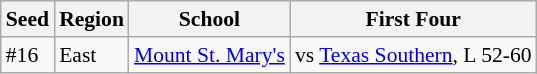<table class="sortable wikitable" style="white-space:nowrap; font-size:90%;">
<tr>
<th>Seed</th>
<th>Region</th>
<th>School</th>
<th>First Four</th>
</tr>
<tr>
<td>#16</td>
<td>East</td>
<td><a href='#'>Mount St. Mary's</a></td>
<td>vs <a href='#'>Texas Southern</a>, L 52-60</td>
</tr>
</table>
